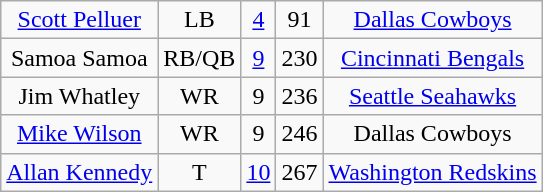<table class=wikitable style="text-align:center">
<tr>
<td><a href='#'>Scott Pelluer</a></td>
<td>LB</td>
<td><a href='#'>4</a></td>
<td>91</td>
<td><a href='#'>Dallas Cowboys</a></td>
</tr>
<tr>
<td>Samoa Samoa</td>
<td>RB/QB</td>
<td><a href='#'>9</a></td>
<td>230</td>
<td><a href='#'>Cincinnati Bengals</a></td>
</tr>
<tr>
<td>Jim Whatley</td>
<td>WR</td>
<td>9</td>
<td>236</td>
<td><a href='#'>Seattle Seahawks</a></td>
</tr>
<tr>
<td><a href='#'>Mike Wilson</a></td>
<td>WR</td>
<td>9</td>
<td>246</td>
<td>Dallas Cowboys</td>
</tr>
<tr>
<td><a href='#'>Allan Kennedy</a></td>
<td>T</td>
<td><a href='#'>10</a></td>
<td>267</td>
<td><a href='#'>Washington Redskins</a></td>
</tr>
</table>
